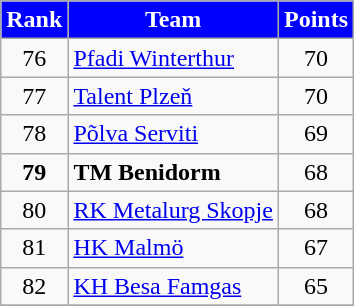<table class="wikitable" style="text-align: center;">
<tr>
<th style="color:white; background:#0000FF">Rank</th>
<th style="color:white; background:#0000FF">Team</th>
<th style="color:white; background:#0000FF">Points</th>
</tr>
<tr>
<td>76</td>
<td align=left> <a href='#'>Pfadi Winterthur</a></td>
<td>70</td>
</tr>
<tr>
<td>77</td>
<td align=left> <a href='#'>Talent Plzeň</a></td>
<td>70</td>
</tr>
<tr>
<td>78</td>
<td align=left> <a href='#'>Põlva Serviti</a></td>
<td>69</td>
</tr>
<tr>
<td><strong>79</strong></td>
<td align=left> <strong>TM Benidorm</strong></td>
<td>68</td>
</tr>
<tr>
<td>80</td>
<td align=left> <a href='#'>RK Metalurg Skopje</a></td>
<td>68</td>
</tr>
<tr>
<td>81</td>
<td align=left> <a href='#'>HK Malmö</a></td>
<td>67</td>
</tr>
<tr>
<td>82</td>
<td align=left> <a href='#'>KH Besa Famgas</a></td>
<td>65</td>
</tr>
<tr>
</tr>
</table>
